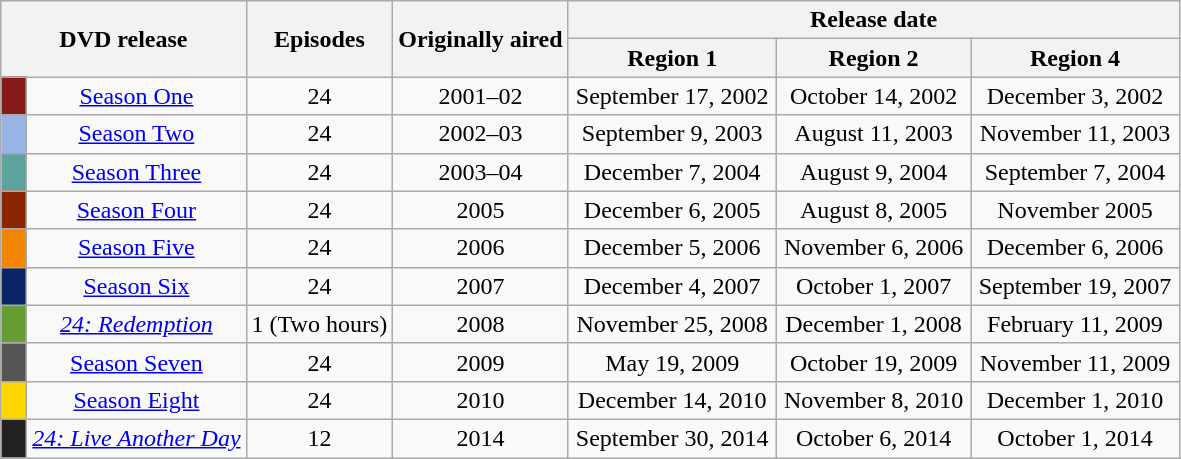<table class="wikitable">
<tr>
<th colspan="2" rowspan="2">DVD release</th>
<th rowspan="2">Episodes</th>
<th rowspan="2">Originally aired</th>
<th colspan="3" style="width:400px;">Release date</th>
</tr>
<tr>
<th>Region 1</th>
<th>Region 2</th>
<th>Region 4</th>
</tr>
<tr>
<td style="background:#861A1A; width:10px;"></td>
<td style="text-align:center;"><a href='#'>Season One</a></td>
<td style="text-align:center;">24</td>
<td style="text-align:center;">2001–02</td>
<td style="text-align:center;">September 17, 2002</td>
<td style="text-align:center;">October 14, 2002</td>
<td style="text-align:center;">December 3, 2002</td>
</tr>
<tr>
<td style="background:#98B4E4; width:10px;"></td>
<td style="text-align:center;"><a href='#'>Season Two</a></td>
<td style="text-align:center;">24</td>
<td style="text-align:center;">2002–03</td>
<td style="text-align:center;">September 9, 2003</td>
<td style="text-align:center;">August 11, 2003</td>
<td style="text-align:center;">November 11, 2003</td>
</tr>
<tr>
<td style="background:#5EA29D; width:10px;"></td>
<td style="text-align:center;"><a href='#'>Season Three</a></td>
<td style="text-align:center;">24</td>
<td style="text-align:center;">2003–04</td>
<td style="text-align:center;">December 7, 2004</td>
<td style="text-align:center;">August 9, 2004</td>
<td style="text-align:center;">September 7, 2004</td>
</tr>
<tr>
<td style="background:#8b2500; width:10px;"></td>
<td style="text-align:center;"><a href='#'>Season Four</a></td>
<td style="text-align:center;">24</td>
<td style="text-align:center;">2005</td>
<td style="text-align:center;">December 6, 2005</td>
<td style="text-align:center;">August 8, 2005</td>
<td style="text-align:center;">November 2005</td>
</tr>
<tr>
<td style="background:#f28500; width:10px;"></td>
<td style="text-align:center;"><a href='#'>Season Five</a></td>
<td style="text-align:center;">24</td>
<td style="text-align:center;">2006</td>
<td style="text-align:center;">December 5, 2006</td>
<td style="text-align:center;">November 6, 2006</td>
<td style="text-align:center;">December 6, 2006</td>
</tr>
<tr>
<td style="background:#082567; width:10px;"></td>
<td style="text-align:center;"><a href='#'>Season Six</a></td>
<td style="text-align:center;">24</td>
<td style="text-align:center;">2007</td>
<td style="text-align:center;">December 4, 2007</td>
<td style="text-align:center;">October 1, 2007</td>
<td style="text-align:center;">September 19, 2007</td>
</tr>
<tr>
<td style="background:#659d32; width:10px;"></td>
<td style="text-align:center;"><em><a href='#'>24: Redemption</a></em></td>
<td style="text-align:center;">1 (Two hours)</td>
<td style="text-align:center;">2008</td>
<td style="text-align:center;">November 25, 2008</td>
<td style="text-align:center;">December 1, 2008</td>
<td style="text-align:center;">February 11, 2009</td>
</tr>
<tr>
<td style="background:#555; width:10px;"></td>
<td style="text-align:center;"><a href='#'>Season Seven</a></td>
<td style="text-align:center;">24</td>
<td style="text-align:center;">2009</td>
<td style="text-align:center;">May 19, 2009</td>
<td style="text-align:center;">October 19, 2009</td>
<td style="text-align:center;">November 11, 2009</td>
</tr>
<tr>
<td style="background:#FFD700; width:10px;"></td>
<td style="text-align:center;"><a href='#'>Season Eight</a></td>
<td style="text-align:center;">24</td>
<td style="text-align:center;">2010</td>
<td style="text-align:center;">December 14, 2010</td>
<td style="text-align:center;">November 8, 2010</td>
<td style="text-align:center;">December 1, 2010</td>
</tr>
<tr>
<td style="background:#222; width:10px;"></td>
<td style="text-align:center;"><em><a href='#'>24: Live Another Day</a></em></td>
<td style="text-align:center;">12</td>
<td style="text-align:center;">2014</td>
<td style="text-align:center;">September 30, 2014</td>
<td style="text-align:center;">October 6, 2014</td>
<td style="text-align:center;">October 1, 2014</td>
</tr>
</table>
